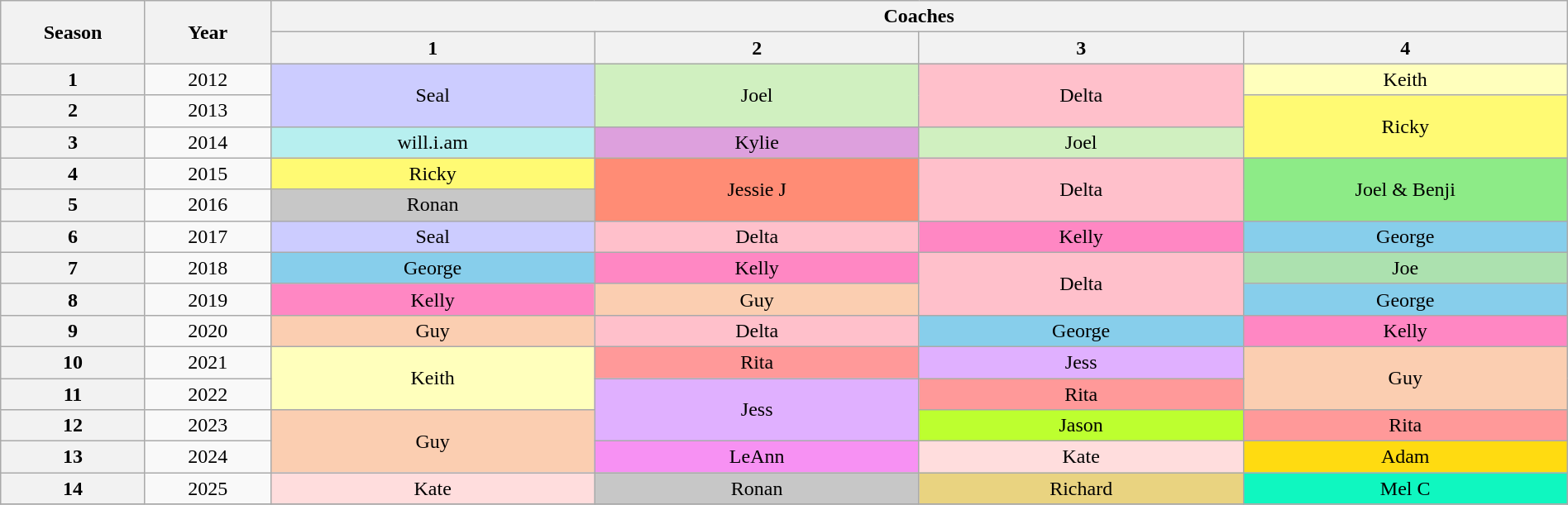<table class="wikitable collapsible collapsed" style="text-align:center; width:100%">
<tr>
<th width="2%" rowspan="2">Season</th>
<th width="2%" rowspan="2">Year</th>
<th colspan="4">Coaches</th>
</tr>
<tr>
<th width="6%">1</th>
<th width="6%">2</th>
<th width="6%">3</th>
<th width="6%">4</th>
</tr>
<tr>
<th>1</th>
<td>2012</td>
<td rowspan="2" style="background:#ccccff">Seal</td>
<td rowspan="2" style="background:#d0f0c0">Joel</td>
<td rowspan="2" style="background: pink">Delta</td>
<td style="background:#ffffbc">Keith</td>
</tr>
<tr>
<th>2</th>
<td>2013</td>
<td rowspan="2" style="background:#fffa73">Ricky</td>
</tr>
<tr>
<th>3</th>
<td>2014</td>
<td style="background:#b7efef">will.i.am</td>
<td style="background:#dda0dd">Kylie</td>
<td style="background:#d0f0c0">Joel</td>
</tr>
<tr>
<th>4</th>
<td>2015</td>
<td style="background:#fffa73">Ricky</td>
<td rowspan="2" style="background:#ff8c75">Jessie J</td>
<td rowspan="2" style="background: pink">Delta</td>
<td rowspan="2" style="background:#8deb87">Joel & Benji</td>
</tr>
<tr>
<th>5</th>
<td>2016</td>
<td style="background:#c7c7c7">Ronan</td>
</tr>
<tr>
<th>6</th>
<td>2017</td>
<td style="background:#ccccff">Seal</td>
<td style="background: pink">Delta</td>
<td style="background:#FF87C3">Kelly</td>
<td style="background:#87ceeb">George</td>
</tr>
<tr>
<th>7</th>
<td>2018</td>
<td style="background:#87ceeb">George</td>
<td style="background:#FF87C3">Kelly</td>
<td rowspan="2" style="background: pink">Delta</td>
<td style="background:#ace1af">Joe</td>
</tr>
<tr>
<th>8</th>
<td>2019</td>
<td style="background:#FF87C3">Kelly</td>
<td style="background:#fbceb1">Guy</td>
<td style="background:#87ceeb">George</td>
</tr>
<tr>
<th>9</th>
<td>2020</td>
<td style="background:#fbceb1">Guy</td>
<td style="background: pink">Delta</td>
<td style="background:#87ceeb">George</td>
<td style="background:#FF87C3">Kelly</td>
</tr>
<tr>
<th>10</th>
<td>2021</td>
<td rowspan="2" style="background:#ffffbc">Keith</td>
<td style="background:#ff9999">Rita</td>
<td style="background:#E0B0ff">Jess</td>
<td rowspan="2" style="background:#fbceb1">Guy</td>
</tr>
<tr>
<th>11</th>
<td>2022</td>
<td rowspan="2" style="background:#E0B0ff">Jess</td>
<td style="background:#ff9999">Rita</td>
</tr>
<tr>
<th>12</th>
<td>2023</td>
<td rowspan="2" style="background:#fbceb1">Guy</td>
<td style="background:#bdff2f">Jason</td>
<td style="background:#ff9999">Rita</td>
</tr>
<tr>
<th>13</th>
<td>2024</td>
<td style="background:#f791f3">LeAnn</td>
<td style="background:#ffdddd">Kate</td>
<td style="background:#ffdb11">Adam</td>
</tr>
<tr>
<th>14</th>
<td>2025</td>
<td style="background:#ffdddd">Kate</td>
<td style="background:#c7c7c7">Ronan</td>
<td style="background:#E9D380">Richard</td>
<td style="background:#0ff7c0">Mel C</td>
</tr>
<tr>
</tr>
</table>
